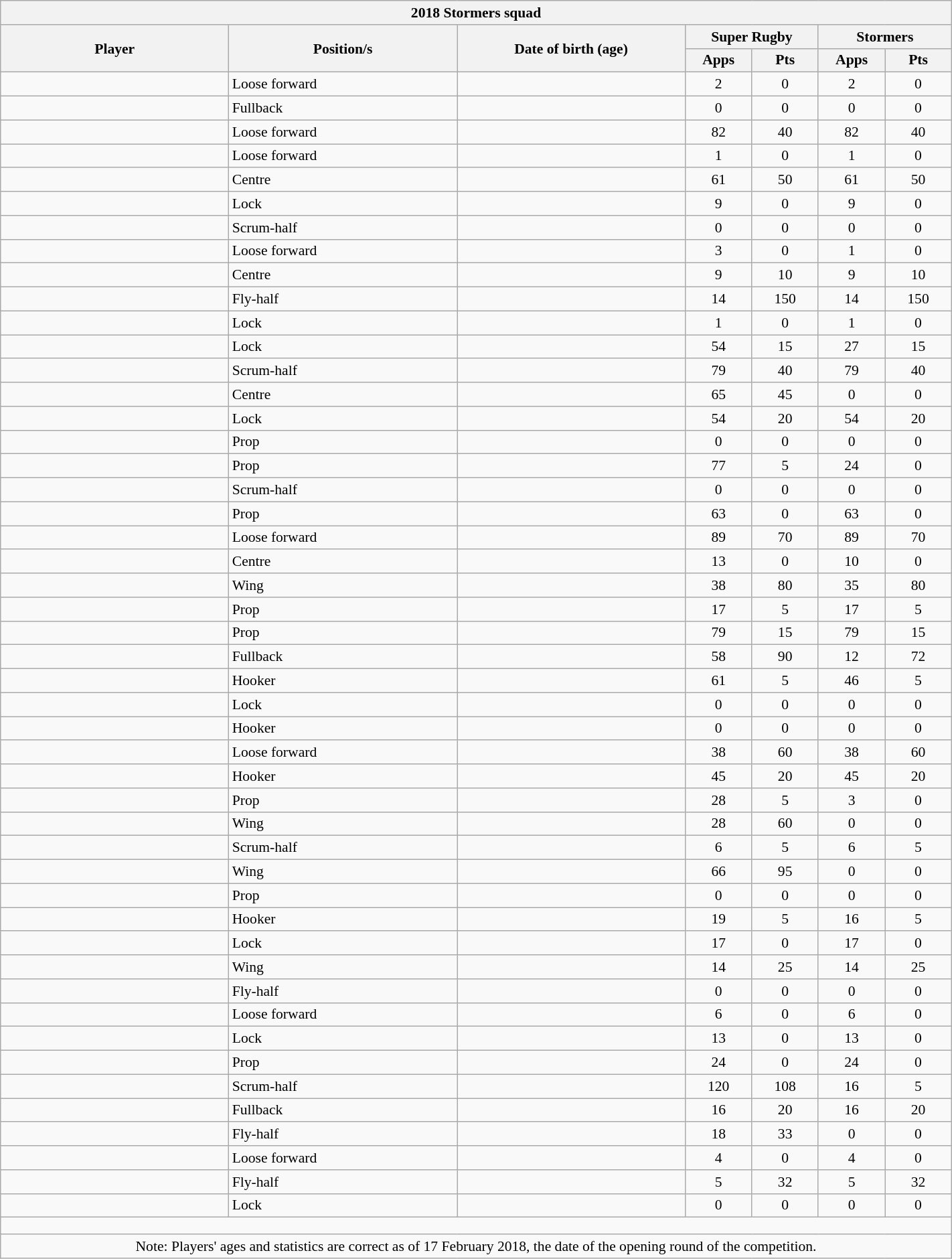<table class="wikitable sortable" style="text-align:left; font-size:90%; width:75%">
<tr>
<th colspan=100%>2018 Stormers squad</th>
</tr>
<tr>
<th style="width:24%;" rowspan=2>Player</th>
<th style="width:24%;" rowspan=2>Position/s</th>
<th style="width:24%;" rowspan=2>Date of birth (age)</th>
<th colspan=2>Super Rugby</th>
<th colspan=2>Stormers</th>
</tr>
<tr>
<th style="width:7%;">Apps</th>
<th style="width:7%;">Pts</th>
<th style="width:7%;">Apps</th>
<th style="width:7%;">Pts<br></th>
</tr>
<tr>
<td> </td>
<td>Loose forward</td>
<td></td>
<td style="text-align:center;">2</td>
<td style="text-align:center;">0</td>
<td style="text-align:center;">2</td>
<td style="text-align:center;">0</td>
</tr>
<tr>
<td> </td>
<td>Fullback</td>
<td></td>
<td style="text-align:center;">0</td>
<td style="text-align:center;">0</td>
<td style="text-align:center;">0</td>
<td style="text-align:center;">0</td>
</tr>
<tr>
<td> </td>
<td>Loose forward</td>
<td></td>
<td style="text-align:center;">82</td>
<td style="text-align:center;">40</td>
<td style="text-align:center;">82</td>
<td style="text-align:center;">40</td>
</tr>
<tr>
<td> </td>
<td>Loose forward</td>
<td></td>
<td style="text-align:center;">1</td>
<td style="text-align:center;">0</td>
<td style="text-align:center;">1</td>
<td style="text-align:center;">0</td>
</tr>
<tr>
<td> </td>
<td>Centre</td>
<td></td>
<td style="text-align:center;">61</td>
<td style="text-align:center;">50</td>
<td style="text-align:center;">61</td>
<td style="text-align:center;">50</td>
</tr>
<tr>
<td> </td>
<td>Lock</td>
<td></td>
<td style="text-align:center;">9</td>
<td style="text-align:center;">0</td>
<td style="text-align:center;">9</td>
<td style="text-align:center;">0</td>
</tr>
<tr>
<td> </td>
<td>Scrum-half</td>
<td></td>
<td style="text-align:center;">0</td>
<td style="text-align:center;">0</td>
<td style="text-align:center;">0</td>
<td style="text-align:center;">0</td>
</tr>
<tr>
<td> </td>
<td>Loose forward</td>
<td></td>
<td style="text-align:center;">3</td>
<td style="text-align:center;">0</td>
<td style="text-align:center;">1</td>
<td style="text-align:center;">0</td>
</tr>
<tr>
<td> </td>
<td>Centre</td>
<td></td>
<td style="text-align:center;">9</td>
<td style="text-align:center;">10</td>
<td style="text-align:center;">9</td>
<td style="text-align:center;">10</td>
</tr>
<tr>
<td> </td>
<td>Fly-half</td>
<td></td>
<td style="text-align:center;">14</td>
<td style="text-align:center;">150</td>
<td style="text-align:center;">14</td>
<td style="text-align:center;">150</td>
</tr>
<tr>
<td> </td>
<td>Lock</td>
<td></td>
<td style="text-align:center;">1</td>
<td style="text-align:center;">0</td>
<td style="text-align:center;">1</td>
<td style="text-align:center;">0</td>
</tr>
<tr>
<td> </td>
<td>Lock</td>
<td></td>
<td style="text-align:center;">54</td>
<td style="text-align:center;">15</td>
<td style="text-align:center;">27</td>
<td style="text-align:center;">15</td>
</tr>
<tr>
<td> </td>
<td>Scrum-half</td>
<td></td>
<td style="text-align:center;">79</td>
<td style="text-align:center;">40</td>
<td style="text-align:center;">79</td>
<td style="text-align:center;">40</td>
</tr>
<tr>
<td> </td>
<td>Centre</td>
<td></td>
<td style="text-align:center;">65</td>
<td style="text-align:center;">45</td>
<td style="text-align:center;">0</td>
<td style="text-align:center;">0</td>
</tr>
<tr>
<td> </td>
<td>Lock</td>
<td></td>
<td style="text-align:center;">54</td>
<td style="text-align:center;">20</td>
<td style="text-align:center;">54</td>
<td style="text-align:center;">20</td>
</tr>
<tr>
<td> </td>
<td>Prop</td>
<td></td>
<td style="text-align:center;">0</td>
<td style="text-align:center;">0</td>
<td style="text-align:center;">0</td>
<td style="text-align:center;">0</td>
</tr>
<tr>
<td> </td>
<td>Prop</td>
<td></td>
<td style="text-align:center;">77</td>
<td style="text-align:center;">5</td>
<td style="text-align:center;">24</td>
<td style="text-align:center;">0</td>
</tr>
<tr>
<td> </td>
<td>Scrum-half</td>
<td></td>
<td style="text-align:center;">0</td>
<td style="text-align:center;">0</td>
<td style="text-align:center;">0</td>
<td style="text-align:center;">0</td>
</tr>
<tr>
<td> </td>
<td>Prop</td>
<td></td>
<td style="text-align:center;">63</td>
<td style="text-align:center;">0</td>
<td style="text-align:center;">63</td>
<td style="text-align:center;">0</td>
</tr>
<tr>
<td> </td>
<td>Loose forward</td>
<td></td>
<td style="text-align:center;">89</td>
<td style="text-align:center;">70</td>
<td style="text-align:center;">89</td>
<td style="text-align:center;">70</td>
</tr>
<tr>
<td> </td>
<td>Centre</td>
<td></td>
<td style="text-align:center;">13</td>
<td style="text-align:center;">0</td>
<td style="text-align:center;">10</td>
<td style="text-align:center;">0</td>
</tr>
<tr>
<td> </td>
<td>Wing</td>
<td></td>
<td style="text-align:center;">38</td>
<td style="text-align:center;">80</td>
<td style="text-align:center;">35</td>
<td style="text-align:center;">80</td>
</tr>
<tr>
<td> </td>
<td>Prop</td>
<td></td>
<td style="text-align:center;">17</td>
<td style="text-align:center;">5</td>
<td style="text-align:center;">17</td>
<td style="text-align:center;">5</td>
</tr>
<tr>
<td> </td>
<td>Prop</td>
<td></td>
<td style="text-align:center;">79</td>
<td style="text-align:center;">15</td>
<td style="text-align:center;">79</td>
<td style="text-align:center;">15</td>
</tr>
<tr>
<td> </td>
<td>Fullback</td>
<td></td>
<td style="text-align:center;">58</td>
<td style="text-align:center;">90</td>
<td style="text-align:center;">12</td>
<td style="text-align:center;">72</td>
</tr>
<tr>
<td> </td>
<td>Hooker</td>
<td></td>
<td style="text-align:center;">61</td>
<td style="text-align:center;">5</td>
<td style="text-align:center;">46</td>
<td style="text-align:center;">5</td>
</tr>
<tr>
<td> </td>
<td>Lock</td>
<td></td>
<td style="text-align:center;">0</td>
<td style="text-align:center;">0</td>
<td style="text-align:center;">0</td>
<td style="text-align:center;">0</td>
</tr>
<tr>
<td> </td>
<td>Hooker</td>
<td></td>
<td style="text-align:center;">0</td>
<td style="text-align:center;">0</td>
<td style="text-align:center;">0</td>
<td style="text-align:center;">0</td>
</tr>
<tr>
<td> </td>
<td>Loose forward</td>
<td></td>
<td style="text-align:center;">38</td>
<td style="text-align:center;">60</td>
<td style="text-align:center;">38</td>
<td style="text-align:center;">60</td>
</tr>
<tr>
<td> </td>
<td>Hooker</td>
<td></td>
<td style="text-align:center;">45</td>
<td style="text-align:center;">20</td>
<td style="text-align:center;">45</td>
<td style="text-align:center;">20</td>
</tr>
<tr>
<td> </td>
<td>Prop</td>
<td></td>
<td style="text-align:center;">28</td>
<td style="text-align:center;">5</td>
<td style="text-align:center;">3</td>
<td style="text-align:center;">0</td>
</tr>
<tr>
<td> </td>
<td>Wing</td>
<td></td>
<td style="text-align:center;">28</td>
<td style="text-align:center;">60</td>
<td style="text-align:center;">0</td>
<td style="text-align:center;">0</td>
</tr>
<tr>
<td> </td>
<td>Scrum-half</td>
<td></td>
<td style="text-align:center;">6</td>
<td style="text-align:center;">5</td>
<td style="text-align:center;">6</td>
<td style="text-align:center;">5</td>
</tr>
<tr>
<td> </td>
<td>Wing</td>
<td></td>
<td style="text-align:center;">66</td>
<td style="text-align:center;">95</td>
<td style="text-align:center;">0</td>
<td style="text-align:center;">0</td>
</tr>
<tr>
<td> </td>
<td>Prop</td>
<td></td>
<td style="text-align:center;">0</td>
<td style="text-align:center;">0</td>
<td style="text-align:center;">0</td>
<td style="text-align:center;">0</td>
</tr>
<tr>
<td> </td>
<td>Hooker</td>
<td></td>
<td style="text-align:center;">19</td>
<td style="text-align:center;">5</td>
<td style="text-align:center;">16</td>
<td style="text-align:center;">5</td>
</tr>
<tr>
<td> </td>
<td>Lock</td>
<td></td>
<td style="text-align:center;">17</td>
<td style="text-align:center;">0</td>
<td style="text-align:center;">17</td>
<td style="text-align:center;">0</td>
</tr>
<tr>
<td> </td>
<td>Wing</td>
<td></td>
<td style="text-align:center;">14</td>
<td style="text-align:center;">25</td>
<td style="text-align:center;">14</td>
<td style="text-align:center;">25</td>
</tr>
<tr>
<td> </td>
<td>Fly-half</td>
<td></td>
<td style="text-align:center;">0</td>
<td style="text-align:center;">0</td>
<td style="text-align:center;">0</td>
<td style="text-align:center;">0</td>
</tr>
<tr>
<td> </td>
<td>Loose forward</td>
<td></td>
<td style="text-align:center;">6</td>
<td style="text-align:center;">0</td>
<td style="text-align:center;">6</td>
<td style="text-align:center;">0</td>
</tr>
<tr>
<td> </td>
<td>Lock</td>
<td></td>
<td style="text-align:center;">13</td>
<td style="text-align:center;">0</td>
<td style="text-align:center;">13</td>
<td style="text-align:center;">0</td>
</tr>
<tr>
<td> </td>
<td>Prop</td>
<td></td>
<td style="text-align:center;">24</td>
<td style="text-align:center;">0</td>
<td style="text-align:center;">24</td>
<td style="text-align:center;">0</td>
</tr>
<tr>
<td> </td>
<td>Scrum-half</td>
<td></td>
<td style="text-align:center;">120</td>
<td style="text-align:center;">108</td>
<td style="text-align:center;">16</td>
<td style="text-align:center;">5</td>
</tr>
<tr>
<td> </td>
<td>Fullback</td>
<td></td>
<td style="text-align:center;">16</td>
<td style="text-align:center;">20</td>
<td style="text-align:center;">16</td>
<td style="text-align:center;">20</td>
</tr>
<tr>
<td> </td>
<td>Fly-half</td>
<td></td>
<td style="text-align:center;">18</td>
<td style="text-align:center;">33</td>
<td style="text-align:center;">0</td>
<td style="text-align:center;">0</td>
</tr>
<tr>
<td> </td>
<td>Loose forward</td>
<td></td>
<td style="text-align:center;">4</td>
<td style="text-align:center;">0</td>
<td style="text-align:center;">4</td>
<td style="text-align:center;">0</td>
</tr>
<tr>
<td> </td>
<td>Fly-half</td>
<td></td>
<td style="text-align:center;">5</td>
<td style="text-align:center;">32</td>
<td style="text-align:center;">5</td>
<td style="text-align:center;">32</td>
</tr>
<tr>
<td> </td>
<td>Lock</td>
<td></td>
<td style="text-align:center;">0</td>
<td style="text-align:center;">0</td>
<td style="text-align:center;">0</td>
<td style="text-align:center;">0</td>
</tr>
<tr>
<td colspan="100%" style="height: 10px;"></td>
</tr>
<tr>
<td colspan="100%" style="text-align:center;">Note: Players' ages and statistics are correct as of 17 February 2018, the date of the opening round of the competition.</td>
</tr>
</table>
